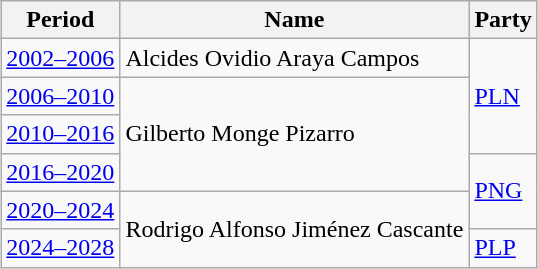<table class="wikitable" style="margin:auto">
<tr>
<th>Period</th>
<th>Name</th>
<th>Party</th>
</tr>
<tr>
<td><a href='#'>2002–2006</a></td>
<td>Alcides Ovidio Araya Campos</td>
<td rowspan="3"> <a href='#'>PLN</a></td>
</tr>
<tr>
<td><a href='#'>2006–2010</a></td>
<td rowspan="3">Gilberto Monge Pizarro</td>
</tr>
<tr>
<td><a href='#'>2010–2016</a></td>
</tr>
<tr>
<td><a href='#'>2016–2020</a></td>
<td rowspan="2"> <a href='#'>PNG</a></td>
</tr>
<tr>
<td><a href='#'>2020–2024</a></td>
<td rowspan="2">Rodrigo Alfonso Jiménez Cascante</td>
</tr>
<tr>
<td><a href='#'>2024–2028</a></td>
<td> <a href='#'>PLP</a></td>
</tr>
</table>
